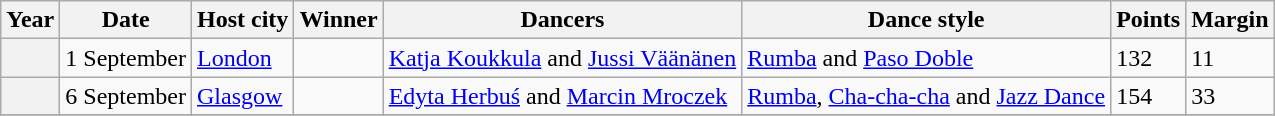<table class="wikitable">
<tr>
<th scope="col">Year</th>
<th scope="col">Date</th>
<th scope="col">Host city</th>
<th scope="col">Winner</th>
<th scope="col">Dancers</th>
<th scope="col">Dance style</th>
<th scope="col">Points</th>
<th scope="col">Margin</th>
</tr>
<tr>
<th scope="row"></th>
<td>1 September</td>
<td> <a href='#'>London</a></td>
<td></td>
<td><a href='#'>Katja Koukkula</a> and <a href='#'>Jussi Väänänen</a></td>
<td><a href='#'>Rumba</a> and <a href='#'>Paso Doble</a></td>
<td>132</td>
<td>11</td>
</tr>
<tr>
<th scope="row"></th>
<td>6 September</td>
<td> <a href='#'>Glasgow</a></td>
<td></td>
<td><a href='#'>Edyta Herbuś</a> and <a href='#'>Marcin Mroczek</a></td>
<td><a href='#'>Rumba</a>, <a href='#'>Cha-cha-cha</a> and <a href='#'>Jazz Dance</a></td>
<td>154</td>
<td>33</td>
</tr>
<tr>
</tr>
</table>
